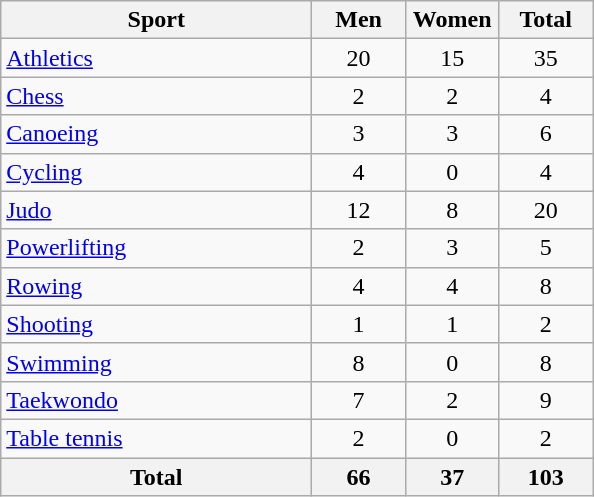<table class="wikitable sortable" style="text-align:center">
<tr>
<th width=200>Sport</th>
<th width="55">Men</th>
<th width=55>Women</th>
<th width=55>Total</th>
</tr>
<tr>
<td align="left"><a href='#'>Athletics</a></td>
<td>20</td>
<td>15</td>
<td>35</td>
</tr>
<tr>
<td align="left"><a href='#'>Chess</a></td>
<td>2</td>
<td>2</td>
<td>4</td>
</tr>
<tr>
<td align="left"><a href='#'>Canoeing</a></td>
<td>3</td>
<td>3</td>
<td>6</td>
</tr>
<tr>
<td align="left"><a href='#'>Cycling</a></td>
<td>4</td>
<td>0</td>
<td>4</td>
</tr>
<tr>
<td align="left"><a href='#'>Judo</a></td>
<td>12</td>
<td>8</td>
<td>20</td>
</tr>
<tr>
<td align="left"><a href='#'>Powerlifting</a></td>
<td>2</td>
<td>3</td>
<td>5</td>
</tr>
<tr>
<td align="left"><a href='#'>Rowing</a></td>
<td>4</td>
<td>4</td>
<td>8</td>
</tr>
<tr>
<td align="left"><a href='#'>Shooting</a></td>
<td>1</td>
<td>1</td>
<td>2</td>
</tr>
<tr>
<td align="left"><a href='#'>Swimming</a></td>
<td>8</td>
<td>0</td>
<td>8</td>
</tr>
<tr>
<td align="left"><a href='#'>Taekwondo</a></td>
<td>7</td>
<td>2</td>
<td>9</td>
</tr>
<tr>
<td align="left"><a href='#'>Table tennis</a></td>
<td>2</td>
<td>0</td>
<td>2</td>
</tr>
<tr>
<th>Total</th>
<th>66</th>
<th>37</th>
<th>103</th>
</tr>
</table>
